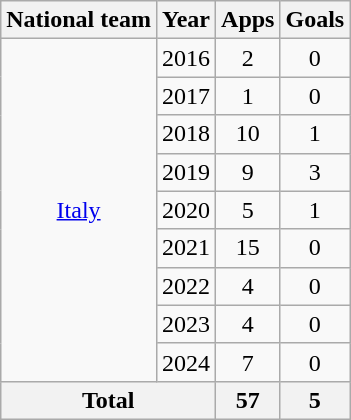<table class="wikitable" style="text-align: center;">
<tr>
<th>National team</th>
<th>Year</th>
<th>Apps</th>
<th>Goals</th>
</tr>
<tr>
<td rowspan="9"><a href='#'>Italy</a></td>
<td>2016</td>
<td>2</td>
<td>0</td>
</tr>
<tr>
<td>2017</td>
<td>1</td>
<td>0</td>
</tr>
<tr>
<td>2018</td>
<td>10</td>
<td>1</td>
</tr>
<tr>
<td>2019</td>
<td>9</td>
<td>3</td>
</tr>
<tr>
<td>2020</td>
<td>5</td>
<td>1</td>
</tr>
<tr>
<td>2021</td>
<td>15</td>
<td>0</td>
</tr>
<tr>
<td>2022</td>
<td>4</td>
<td>0</td>
</tr>
<tr>
<td>2023</td>
<td>4</td>
<td>0</td>
</tr>
<tr>
<td>2024</td>
<td>7</td>
<td>0</td>
</tr>
<tr>
<th colspan="2">Total</th>
<th>57</th>
<th>5</th>
</tr>
</table>
